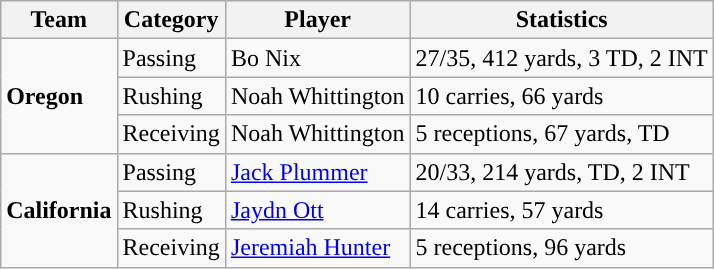<table class="wikitable" style="float: right;">
<tr>
<th>Team</th>
<th>Category</th>
<th>Player</th>
<th>Statistics</th>
</tr>
<tr>
<td rowspan=3><strong>Oregon</strong></td>
<td>Passing</td>
<td>Bo Nix</td>
<td>27/35, 412 yards, 3 TD, 2 INT</td>
</tr>
<tr>
<td>Rushing</td>
<td>Noah Whittington</td>
<td>10 carries, 66 yards</td>
</tr>
<tr>
<td>Receiving</td>
<td>Noah Whittington</td>
<td>5 receptions, 67 yards, TD</td>
</tr>
<tr>
<td rowspan=3><strong>California</strong></td>
<td>Passing</td>
<td><a href='#'>Jack Plummer</a></td>
<td>20/33, 214 yards, TD, 2 INT</td>
</tr>
<tr>
<td>Rushing</td>
<td><a href='#'>Jaydn Ott</a></td>
<td>14 carries, 57 yards</td>
</tr>
<tr>
<td>Receiving</td>
<td><a href='#'>Jeremiah Hunter</a></td>
<td>5 receptions, 96 yards</td>
</tr>
</table>
